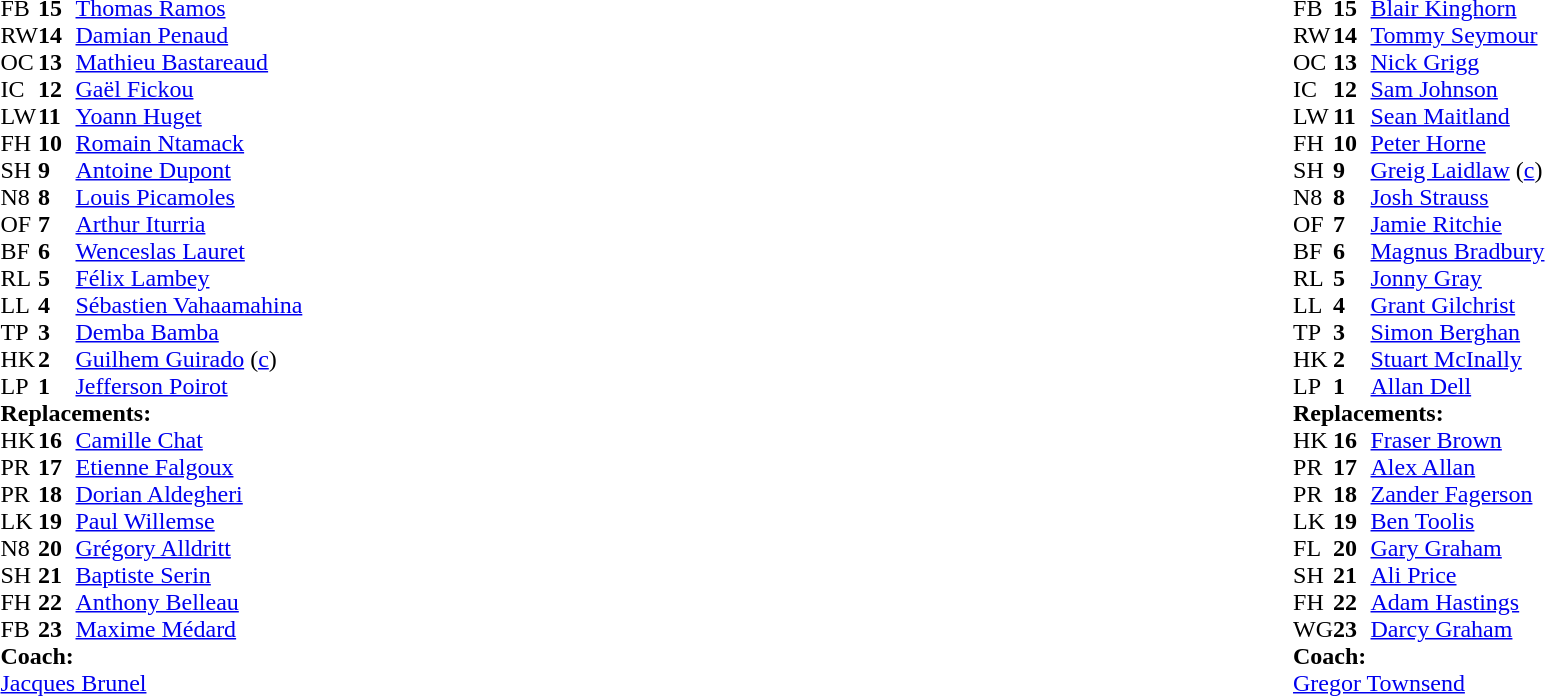<table style="width:100%">
<tr>
<td style="vertical-align:top; width:50%"><br><table cellspacing="0" cellpadding="0">
<tr>
<th width="25"></th>
<th width="25"></th>
</tr>
<tr>
<td>FB</td>
<td><strong>15</strong></td>
<td><a href='#'>Thomas Ramos</a></td>
<td></td>
<td></td>
</tr>
<tr>
<td>RW</td>
<td><strong>14</strong></td>
<td><a href='#'>Damian Penaud</a></td>
</tr>
<tr>
<td>OC</td>
<td><strong>13</strong></td>
<td><a href='#'>Mathieu Bastareaud</a></td>
</tr>
<tr>
<td>IC</td>
<td><strong>12</strong></td>
<td><a href='#'>Gaël Fickou</a></td>
</tr>
<tr>
<td>LW</td>
<td><strong>11</strong></td>
<td><a href='#'>Yoann Huget</a></td>
<td></td>
</tr>
<tr>
<td>FH</td>
<td><strong>10</strong></td>
<td><a href='#'>Romain Ntamack</a></td>
<td></td>
<td></td>
</tr>
<tr>
<td>SH</td>
<td><strong>9</strong></td>
<td><a href='#'>Antoine Dupont</a></td>
<td></td>
<td></td>
</tr>
<tr>
<td>N8</td>
<td><strong>8</strong></td>
<td><a href='#'>Louis Picamoles</a></td>
<td></td>
<td></td>
</tr>
<tr>
<td>OF</td>
<td><strong>7</strong></td>
<td><a href='#'>Arthur Iturria</a></td>
</tr>
<tr>
<td>BF</td>
<td><strong>6</strong></td>
<td><a href='#'>Wenceslas Lauret</a></td>
</tr>
<tr>
<td>RL</td>
<td><strong>5</strong></td>
<td><a href='#'>Félix Lambey</a></td>
<td></td>
<td></td>
</tr>
<tr>
<td>LL</td>
<td><strong>4</strong></td>
<td><a href='#'>Sébastien Vahaamahina</a></td>
</tr>
<tr>
<td>TP</td>
<td><strong>3</strong></td>
<td><a href='#'>Demba Bamba</a></td>
<td></td>
<td></td>
</tr>
<tr>
<td>HK</td>
<td><strong>2</strong></td>
<td><a href='#'>Guilhem Guirado</a> (<a href='#'>c</a>)</td>
<td></td>
<td colspan="2"></td>
<td></td>
</tr>
<tr>
<td>LP</td>
<td><strong>1</strong></td>
<td><a href='#'>Jefferson Poirot</a></td>
<td></td>
<td></td>
</tr>
<tr>
<td colspan=3><strong>Replacements:</strong></td>
</tr>
<tr>
<td>HK</td>
<td><strong>16</strong></td>
<td><a href='#'>Camille Chat</a></td>
<td></td>
<td></td>
<td></td>
<td></td>
</tr>
<tr>
<td>PR</td>
<td><strong>17</strong></td>
<td><a href='#'>Etienne Falgoux</a></td>
<td></td>
<td></td>
</tr>
<tr>
<td>PR</td>
<td><strong>18</strong></td>
<td><a href='#'>Dorian Aldegheri</a></td>
<td></td>
<td></td>
</tr>
<tr>
<td>LK</td>
<td><strong>19</strong></td>
<td><a href='#'>Paul Willemse</a></td>
<td></td>
<td></td>
</tr>
<tr>
<td>N8</td>
<td><strong>20</strong></td>
<td><a href='#'>Grégory Alldritt</a></td>
<td></td>
<td></td>
</tr>
<tr>
<td>SH</td>
<td><strong>21</strong></td>
<td><a href='#'>Baptiste Serin</a></td>
<td></td>
<td></td>
</tr>
<tr>
<td>FH</td>
<td><strong>22</strong></td>
<td><a href='#'>Anthony Belleau</a></td>
<td></td>
<td></td>
</tr>
<tr>
<td>FB</td>
<td><strong>23</strong></td>
<td><a href='#'>Maxime Médard</a></td>
<td></td>
<td></td>
</tr>
<tr>
<td colspan="3"><strong>Coach:</strong></td>
</tr>
<tr>
<td colspan="4"><a href='#'>Jacques Brunel</a></td>
</tr>
</table>
</td>
<td style="vertical-align:top"></td>
<td style="vertical-align:top; width:50%"><br><table cellspacing="0" cellpadding="0" style="margin:auto">
<tr>
<th width="25"></th>
<th width="25"></th>
</tr>
<tr>
<td>FB</td>
<td><strong>15</strong></td>
<td><a href='#'>Blair Kinghorn</a></td>
</tr>
<tr>
<td>RW</td>
<td><strong>14</strong></td>
<td><a href='#'>Tommy Seymour</a></td>
</tr>
<tr>
<td>OC</td>
<td><strong>13</strong></td>
<td><a href='#'>Nick Grigg</a></td>
</tr>
<tr>
<td>IC</td>
<td><strong>12</strong></td>
<td><a href='#'>Sam Johnson</a></td>
<td></td>
<td></td>
<td></td>
</tr>
<tr>
<td>LW</td>
<td><strong>11</strong></td>
<td><a href='#'>Sean Maitland</a></td>
<td></td>
<td></td>
</tr>
<tr>
<td>FH</td>
<td><strong>10</strong></td>
<td><a href='#'>Peter Horne</a></td>
<td></td>
<td colspan="2"></td>
</tr>
<tr>
<td>SH</td>
<td><strong>9</strong></td>
<td><a href='#'>Greig Laidlaw</a> (<a href='#'>c</a>)</td>
<td></td>
<td></td>
</tr>
<tr>
<td>N8</td>
<td><strong>8</strong></td>
<td><a href='#'>Josh Strauss</a></td>
<td></td>
<td></td>
</tr>
<tr>
<td>OF</td>
<td><strong>7</strong></td>
<td><a href='#'>Jamie Ritchie</a></td>
</tr>
<tr>
<td>BF</td>
<td><strong>6</strong></td>
<td><a href='#'>Magnus Bradbury</a></td>
</tr>
<tr>
<td>RL</td>
<td><strong>5</strong></td>
<td><a href='#'>Jonny Gray</a></td>
<td></td>
<td></td>
</tr>
<tr>
<td>LL</td>
<td><strong>4</strong></td>
<td><a href='#'>Grant Gilchrist</a></td>
</tr>
<tr>
<td>TP</td>
<td><strong>3</strong></td>
<td><a href='#'>Simon Berghan</a></td>
<td></td>
<td></td>
</tr>
<tr>
<td>HK</td>
<td><strong>2</strong></td>
<td><a href='#'>Stuart McInally</a></td>
<td></td>
<td></td>
</tr>
<tr>
<td>LP</td>
<td><strong>1</strong></td>
<td><a href='#'>Allan Dell</a></td>
<td></td>
<td></td>
</tr>
<tr>
<td colspan=3><strong>Replacements:</strong></td>
</tr>
<tr>
<td>HK</td>
<td><strong>16</strong></td>
<td><a href='#'>Fraser Brown</a></td>
<td></td>
<td></td>
</tr>
<tr>
<td>PR</td>
<td><strong>17</strong></td>
<td><a href='#'>Alex Allan</a></td>
<td></td>
<td></td>
</tr>
<tr>
<td>PR</td>
<td><strong>18</strong></td>
<td><a href='#'>Zander Fagerson</a></td>
<td></td>
<td></td>
</tr>
<tr>
<td>LK</td>
<td><strong>19</strong></td>
<td><a href='#'>Ben Toolis</a></td>
<td></td>
<td></td>
</tr>
<tr>
<td>FL</td>
<td><strong>20</strong></td>
<td><a href='#'>Gary Graham</a></td>
<td></td>
<td></td>
</tr>
<tr>
<td>SH</td>
<td><strong>21</strong></td>
<td><a href='#'>Ali Price</a></td>
<td></td>
<td></td>
</tr>
<tr>
<td>FH</td>
<td><strong>22</strong></td>
<td><a href='#'>Adam Hastings</a></td>
<td></td>
<td></td>
</tr>
<tr>
<td>WG</td>
<td><strong>23</strong></td>
<td><a href='#'>Darcy Graham</a></td>
<td></td>
<td></td>
</tr>
<tr>
<td colspan="3"><strong>Coach:</strong></td>
</tr>
<tr>
<td colspan="4"><a href='#'>Gregor Townsend</a></td>
</tr>
</table>
</td>
</tr>
</table>
